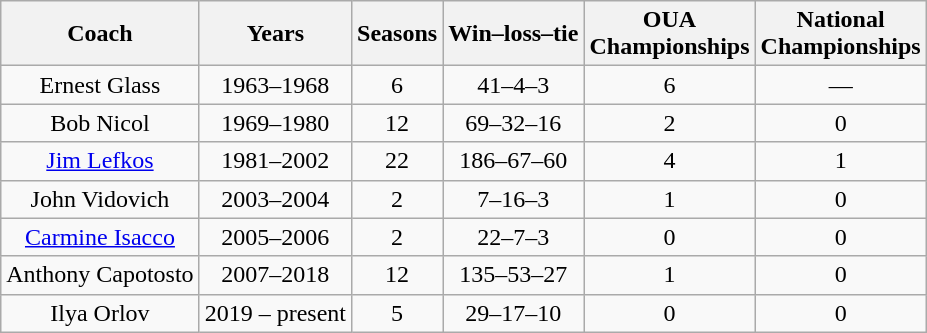<table class="wikitable" style="text-align:center">
<tr>
<th>Coach</th>
<th>Years</th>
<th>Seasons</th>
<th>Win–loss–tie</th>
<th>OUA<br>Championships</th>
<th>National<br>Championships</th>
</tr>
<tr>
<td>Ernest Glass</td>
<td>1963–1968</td>
<td>6</td>
<td>41–4–3</td>
<td>6</td>
<td>—</td>
</tr>
<tr>
<td>Bob Nicol</td>
<td>1969–1980</td>
<td>12</td>
<td>69–32–16</td>
<td>2</td>
<td>0</td>
</tr>
<tr>
<td><a href='#'>Jim Lefkos</a></td>
<td>1981–2002</td>
<td>22</td>
<td>186–67–60</td>
<td>4</td>
<td>1</td>
</tr>
<tr>
<td>John Vidovich</td>
<td>2003–2004</td>
<td>2</td>
<td>7–16–3</td>
<td>1</td>
<td>0</td>
</tr>
<tr>
<td><a href='#'>Carmine Isacco</a></td>
<td>2005–2006</td>
<td>2</td>
<td>22–7–3</td>
<td>0</td>
<td>0</td>
</tr>
<tr>
<td>Anthony Capotosto</td>
<td>2007–2018</td>
<td>12</td>
<td>135–53–27</td>
<td>1</td>
<td>0</td>
</tr>
<tr>
<td>Ilya Orlov</td>
<td>2019 – present</td>
<td>5</td>
<td>29–17–10</td>
<td>0</td>
<td>0</td>
</tr>
</table>
